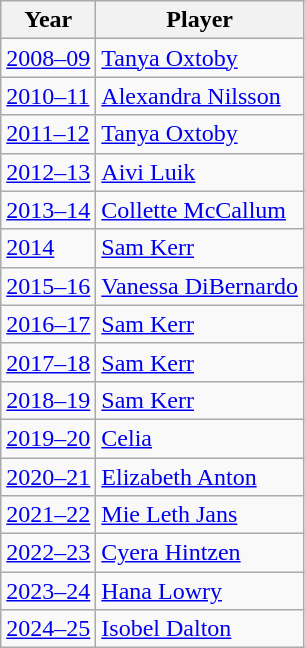<table class="wikitable">
<tr>
<th>Year</th>
<th>Player</th>
</tr>
<tr>
<td><a href='#'>2008–09</a></td>
<td> <a href='#'>Tanya Oxtoby</a></td>
</tr>
<tr>
<td><a href='#'>2010–11</a></td>
<td> <a href='#'>Alexandra Nilsson</a></td>
</tr>
<tr>
<td><a href='#'>2011–12</a></td>
<td> <a href='#'>Tanya Oxtoby</a></td>
</tr>
<tr>
<td><a href='#'>2012–13</a></td>
<td> <a href='#'>Aivi Luik</a></td>
</tr>
<tr>
<td><a href='#'>2013–14</a></td>
<td> <a href='#'>Collette McCallum</a></td>
</tr>
<tr>
<td><a href='#'>2014</a></td>
<td> <a href='#'>Sam Kerr</a></td>
</tr>
<tr>
<td><a href='#'>2015–16</a></td>
<td> <a href='#'>Vanessa DiBernardo</a></td>
</tr>
<tr>
<td><a href='#'>2016–17</a></td>
<td> <a href='#'>Sam Kerr</a></td>
</tr>
<tr>
<td><a href='#'>2017–18</a></td>
<td> <a href='#'>Sam Kerr</a></td>
</tr>
<tr>
<td><a href='#'>2018–19</a></td>
<td> <a href='#'>Sam Kerr</a></td>
</tr>
<tr>
<td><a href='#'>2019–20</a></td>
<td> <a href='#'>Celia</a></td>
</tr>
<tr>
<td><a href='#'>2020–21</a></td>
<td> <a href='#'>Elizabeth Anton</a></td>
</tr>
<tr>
<td><a href='#'>2021–22</a></td>
<td> <a href='#'>Mie Leth Jans</a></td>
</tr>
<tr>
<td><a href='#'>2022–23</a></td>
<td> <a href='#'>Cyera Hintzen</a></td>
</tr>
<tr>
<td><a href='#'>2023–24</a></td>
<td> <a href='#'>Hana Lowry</a></td>
</tr>
<tr>
<td><a href='#'>2024–25</a></td>
<td> <a href='#'>Isobel Dalton</a></td>
</tr>
</table>
